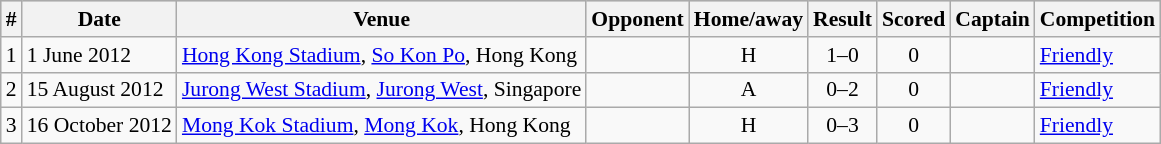<table class="wikitable" style="font-size:90%; text-align: left;">
<tr bgcolor="#CCCCCC" align="center">
<th>#</th>
<th>Date</th>
<th>Venue</th>
<th>Opponent</th>
<th>Home/away</th>
<th>Result</th>
<th>Scored</th>
<th>Captain</th>
<th>Competition</th>
</tr>
<tr>
<td>1</td>
<td>1 June 2012</td>
<td><a href='#'>Hong Kong Stadium</a>, <a href='#'>So Kon Po</a>, Hong Kong</td>
<td></td>
<td align=center>H</td>
<td align=center>1–0</td>
<td align=center>0</td>
<td></td>
<td><a href='#'>Friendly</a></td>
</tr>
<tr>
<td>2</td>
<td>15 August 2012</td>
<td><a href='#'>Jurong West Stadium</a>, <a href='#'>Jurong West</a>, Singapore</td>
<td></td>
<td align=center>A</td>
<td align=center>0–2</td>
<td align=center>0</td>
<td></td>
<td><a href='#'>Friendly</a></td>
</tr>
<tr>
<td>3</td>
<td>16 October 2012</td>
<td><a href='#'>Mong Kok Stadium</a>, <a href='#'>Mong Kok</a>, Hong Kong</td>
<td></td>
<td align=center>H</td>
<td align=center>0–3</td>
<td align=center>0</td>
<td align=center></td>
<td><a href='#'>Friendly</a></td>
</tr>
</table>
